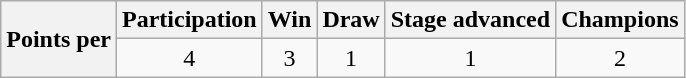<table class="wikitable">
<tr>
<th rowspan=2>Points per</th>
<th>Participation</th>
<th>Win</th>
<th>Draw</th>
<th>Stage advanced</th>
<th>Champions</th>
</tr>
<tr>
<td align=center>4</td>
<td align=center>3</td>
<td align=center>1</td>
<td align=center>1</td>
<td align=center>2</td>
</tr>
</table>
